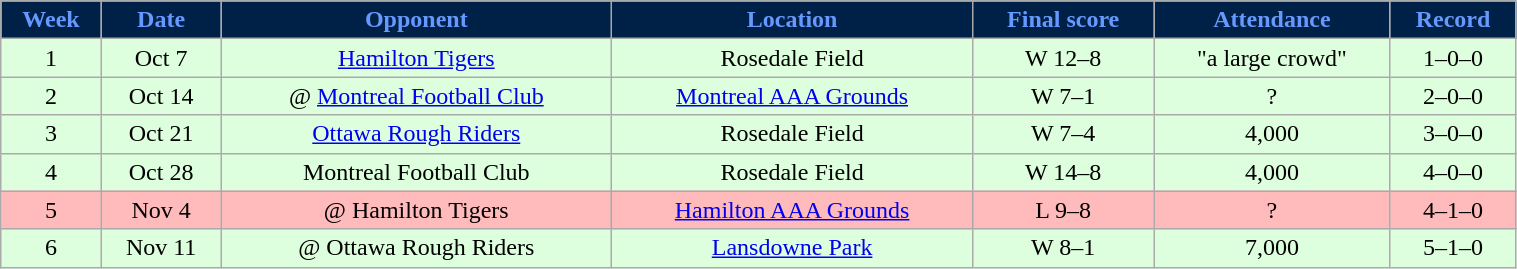<table class="wikitable" width="80%">
<tr align="center"  style="background:#002147;color:#6699FF;">
<td><strong>Week</strong></td>
<td><strong>Date</strong></td>
<td><strong>Opponent</strong></td>
<td><strong>Location</strong></td>
<td><strong>Final score</strong></td>
<td><strong>Attendance</strong></td>
<td><strong>Record</strong></td>
</tr>
<tr align="center" bgcolor="#ddffdd">
<td>1</td>
<td>Oct 7</td>
<td><a href='#'>Hamilton Tigers</a></td>
<td>Rosedale Field</td>
<td>W 12–8</td>
<td>"a large crowd"</td>
<td>1–0–0</td>
</tr>
<tr align="center" bgcolor="#ddffdd">
<td>2</td>
<td>Oct 14</td>
<td>@ <a href='#'>Montreal Football Club</a></td>
<td><a href='#'>Montreal AAA Grounds</a></td>
<td>W 7–1</td>
<td>?</td>
<td>2–0–0</td>
</tr>
<tr align="center" bgcolor="#ddffdd">
<td>3</td>
<td>Oct 21</td>
<td><a href='#'>Ottawa Rough Riders</a></td>
<td>Rosedale Field</td>
<td>W 7–4</td>
<td>4,000</td>
<td>3–0–0</td>
</tr>
<tr align="center" bgcolor="#ddffdd">
<td>4</td>
<td>Oct 28</td>
<td>Montreal Football Club</td>
<td>Rosedale Field</td>
<td>W 14–8</td>
<td>4,000</td>
<td>4–0–0</td>
</tr>
<tr align="center" bgcolor="#ffbbbb">
<td>5</td>
<td>Nov 4</td>
<td>@ Hamilton Tigers</td>
<td><a href='#'>Hamilton AAA Grounds</a></td>
<td>L 9–8</td>
<td>?</td>
<td>4–1–0</td>
</tr>
<tr align="center" bgcolor="#ddffdd">
<td>6</td>
<td>Nov 11</td>
<td>@ Ottawa Rough Riders</td>
<td><a href='#'>Lansdowne Park</a></td>
<td>W 8–1</td>
<td>7,000</td>
<td>5–1–0</td>
</tr>
</table>
